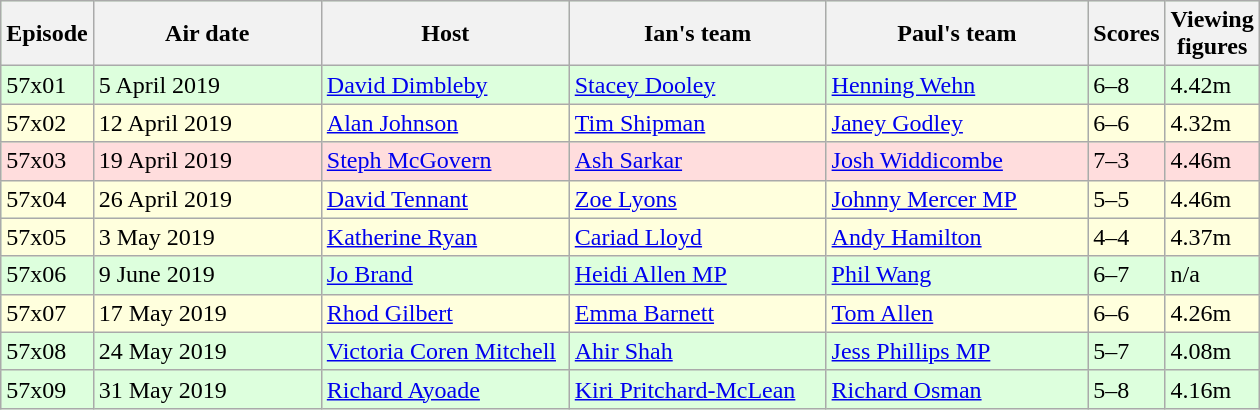<table class="wikitable"  style="width:840px; background:#dfd;">
<tr>
<th style="width:5%;">Episode</th>
<th style="width:21%;">Air date</th>
<th style="width:22%;">Host</th>
<th style="width:23%;">Ian's team</th>
<th style="width:23%;">Paul's team</th>
<th style="width:5%;">Scores</th>
<th style="width:120%;">Viewing figures</th>
</tr>
<tr>
<td>57x01</td>
<td>5 April 2019</td>
<td><a href='#'>David Dimbleby</a></td>
<td><a href='#'>Stacey Dooley</a></td>
<td><a href='#'>Henning Wehn</a></td>
<td>6–8</td>
<td>4.42m</td>
</tr>
<tr style="background:#ffd;">
<td>57x02</td>
<td>12 April 2019</td>
<td><a href='#'>Alan Johnson</a></td>
<td><a href='#'>Tim Shipman</a></td>
<td><a href='#'>Janey Godley</a></td>
<td>6–6</td>
<td>4.32m</td>
</tr>
<tr style="background:#fdd;">
<td>57x03</td>
<td>19 April 2019</td>
<td><a href='#'>Steph McGovern</a></td>
<td><a href='#'>Ash Sarkar</a></td>
<td><a href='#'>Josh Widdicombe</a></td>
<td>7–3</td>
<td>4.46m</td>
</tr>
<tr style="background:#ffd;">
<td>57x04</td>
<td>26 April 2019</td>
<td><a href='#'>David Tennant</a></td>
<td><a href='#'>Zoe Lyons</a></td>
<td><a href='#'>Johnny Mercer MP</a></td>
<td>5–5</td>
<td>4.46m</td>
</tr>
<tr style="background:#ffd;">
<td>57x05</td>
<td>3 May 2019</td>
<td><a href='#'>Katherine Ryan</a></td>
<td><a href='#'>Cariad Lloyd</a></td>
<td><a href='#'>Andy Hamilton</a></td>
<td>4–4</td>
<td>4.37m</td>
</tr>
<tr>
<td>57x06</td>
<td>9 June 2019</td>
<td><a href='#'>Jo Brand</a></td>
<td><a href='#'>Heidi Allen MP</a></td>
<td><a href='#'>Phil Wang</a></td>
<td>6–7</td>
<td>n/a</td>
</tr>
<tr style="background:#ffd;">
<td>57x07</td>
<td>17 May 2019</td>
<td><a href='#'>Rhod Gilbert</a></td>
<td><a href='#'>Emma Barnett</a></td>
<td><a href='#'>Tom Allen</a></td>
<td>6–6</td>
<td>4.26m</td>
</tr>
<tr>
<td>57x08</td>
<td>24 May 2019</td>
<td><a href='#'>Victoria Coren Mitchell</a></td>
<td><a href='#'>Ahir Shah</a></td>
<td><a href='#'>Jess Phillips MP</a></td>
<td>5–7</td>
<td>4.08m</td>
</tr>
<tr>
<td>57x09</td>
<td>31 May 2019</td>
<td><a href='#'>Richard Ayoade</a></td>
<td><a href='#'>Kiri Pritchard-McLean</a></td>
<td><a href='#'>Richard Osman</a></td>
<td>5–8</td>
<td>4.16m</td>
</tr>
</table>
